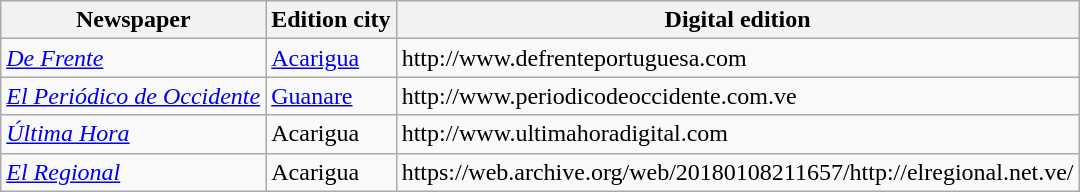<table class="wikitable sortable">
<tr align="center">
<th>Newspaper</th>
<th>Edition city</th>
<th>Digital edition</th>
</tr>
<tr>
<td><em><a href='#'>De Frente</a></em></td>
<td><a href='#'>Acarigua</a></td>
<td>http://www.defrenteportuguesa.com</td>
</tr>
<tr>
<td><em><a href='#'>El Periódico de Occidente</a></em></td>
<td><a href='#'>Guanare</a></td>
<td>http://www.periodicodeoccidente.com.ve</td>
</tr>
<tr>
<td><em><a href='#'>Última Hora</a></em></td>
<td>Acarigua</td>
<td>http://www.ultimahoradigital.com</td>
</tr>
<tr>
<td><em><a href='#'>El Regional</a></em></td>
<td>Acarigua</td>
<td>https://web.archive.org/web/20180108211657/http://elregional.net.ve/</td>
</tr>
</table>
